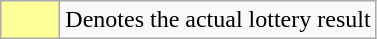<table class="wikitable">
<tr>
<td style="background:#ff9; width:2em; text-align:center"></td>
<td style="text-align:left">Denotes the actual lottery result</td>
</tr>
</table>
